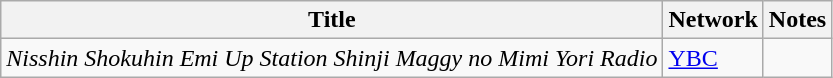<table class="wikitable">
<tr>
<th>Title</th>
<th>Network</th>
<th>Notes</th>
</tr>
<tr>
<td><em>Nisshin Shokuhin Emi Up Station Shinji Maggy no Mimi Yori Radio</em></td>
<td><a href='#'>YBC</a></td>
<td></td>
</tr>
</table>
